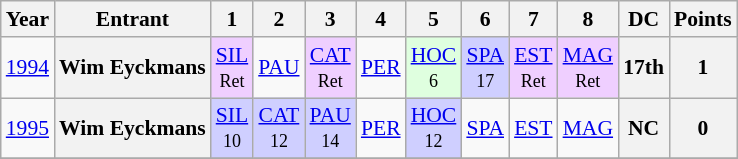<table class="wikitable" style="text-align:center; font-size:90%">
<tr>
<th>Year</th>
<th>Entrant</th>
<th>1</th>
<th>2</th>
<th>3</th>
<th>4</th>
<th>5</th>
<th>6</th>
<th>7</th>
<th>8</th>
<th>DC</th>
<th>Points</th>
</tr>
<tr>
<td><a href='#'>1994</a></td>
<th>Wim Eyckmans</th>
<td style="background:#EFCFFF;"><a href='#'>SIL</a><br><small>Ret</small></td>
<td><a href='#'>PAU</a><br><small></small></td>
<td style="background:#EFCFFF;"><a href='#'>CAT</a><br><small>Ret</small></td>
<td><a href='#'>PER</a><br><small></small></td>
<td style="background:#DFFFDF;"><a href='#'>HOC</a><br><small>6</small></td>
<td style="background:#CFCFFF;"><a href='#'>SPA</a><br><small>17</small></td>
<td style="background:#EFCFFF;"><a href='#'>EST</a><br><small>Ret</small></td>
<td style="background:#EFCFFF;"><a href='#'>MAG</a><br><small>Ret</small></td>
<th><strong>17th</strong></th>
<th><strong>1</strong></th>
</tr>
<tr>
<td><a href='#'>1995</a></td>
<th>Wim Eyckmans</th>
<td style="background:#CFCFFF;"><a href='#'>SIL</a><br><small>10</small></td>
<td style="background:#CFCFFF;"><a href='#'>CAT</a><br><small>12</small></td>
<td style="background:#CFCFFF;"><a href='#'>PAU</a><br><small>14</small></td>
<td><a href='#'>PER</a><br><small></small></td>
<td style="background:#CFCFFF;"><a href='#'>HOC</a><br><small>12</small></td>
<td><a href='#'>SPA</a><br><small></small></td>
<td><a href='#'>EST</a><br><small></small></td>
<td><a href='#'>MAG</a><br><small></small></td>
<th><strong>NC</strong></th>
<th><strong>0</strong></th>
</tr>
<tr>
</tr>
</table>
